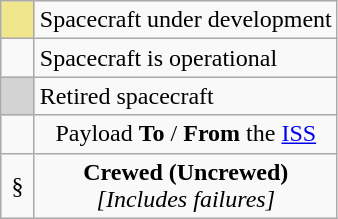<table class="wikitable">
<tr>
<td bgcolor=khaki width=15px></td>
<td>Spacecraft under development</td>
</tr>
<tr>
<td></td>
<td>Spacecraft is operational</td>
</tr>
<tr>
<td bgcolor=lightgrey></td>
<td>Retired spacecraft</td>
</tr>
<tr style="text-align:center">
<td></td>
<td>Payload <strong>To</strong> / <strong>From</strong> the <a href='#'>ISS</a></td>
</tr>
<tr style="text-align:center">
<td>§</td>
<td><strong>Crewed (Uncrewed)</strong><br><em>[Includes failures]</em></td>
</tr>
</table>
